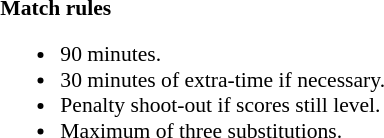<table width=82% style="font-size: 90%">
<tr>
<td width=50% valign=top></td>
<td style="width:60%; vertical-align:top;"><br><strong>Match rules</strong><ul><li>90 minutes.</li><li>30 minutes of extra-time if necessary.</li><li>Penalty shoot-out if scores still level.</li><li>Maximum of three substitutions.</li></ul></td>
</tr>
</table>
